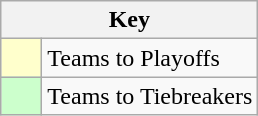<table class="wikitable" style="text-align: center;">
<tr>
<th colspan=2>Key</th>
</tr>
<tr>
<td style="background:#ffffcc; width:20px;"></td>
<td align=left>Teams to Playoffs</td>
</tr>
<tr>
<td style="background:#ccffcc; width:20px;"></td>
<td align=left>Teams to Tiebreakers</td>
</tr>
</table>
